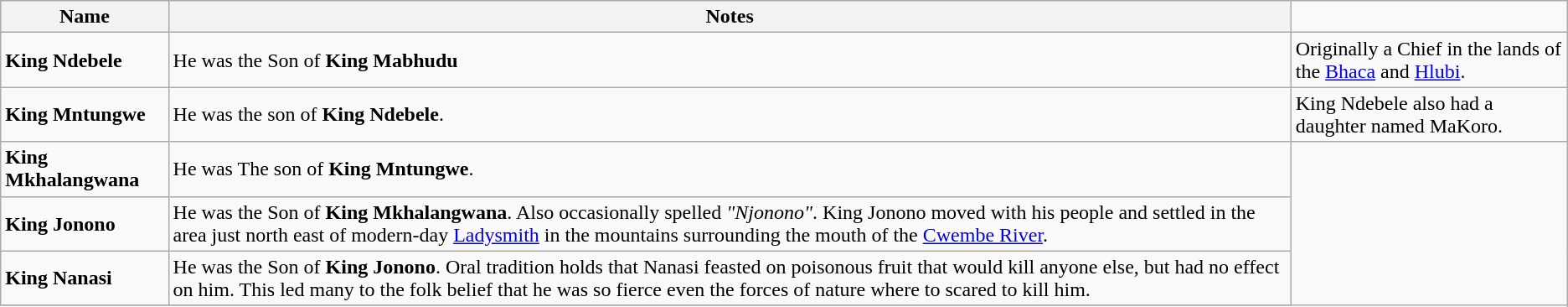<table class="wikitable">
<tr>
<th>Name</th>
<th>Notes</th>
</tr>
<tr>
<td><strong>King Ndebele</strong></td>
<td>He was the Son of <strong>King Mabhudu</strong></td>
<td>Originally a Chief in the lands of the <a href='#'>Bhaca</a> and <a href='#'>Hlubi</a>.</td>
</tr>
<tr>
<td><strong>King Mntungwe</strong></td>
<td>He was the son of <strong>King Ndebele</strong>.</td>
<td>King Ndebele also had a daughter named MaKoro.</td>
</tr>
<tr>
<td><strong>King Mkhalangwana</strong></td>
<td>He was The son of <strong>King Mntungwe</strong>.</td>
</tr>
<tr>
<td><strong>King Jonono</strong></td>
<td>He was the Son of <strong>King Mkhalangwana</strong>. Also occasionally spelled <em>"Njonono"</em>. King Jonono moved with his people and settled in the area just north east of modern-day <a href='#'>Ladysmith</a> in the mountains surrounding the mouth of the <a href='#'>Cwembe River</a>.</td>
</tr>
<tr>
<td><strong>King Nanasi</strong></td>
<td>He was the Son of <strong>King Jonono</strong>. Oral tradition holds that Nanasi feasted on poisonous fruit that would kill anyone else, but had no effect on him. This led many to the folk belief that he was so fierce even the forces of nature where to scared to kill him.</td>
</tr>
<tr>
</tr>
</table>
